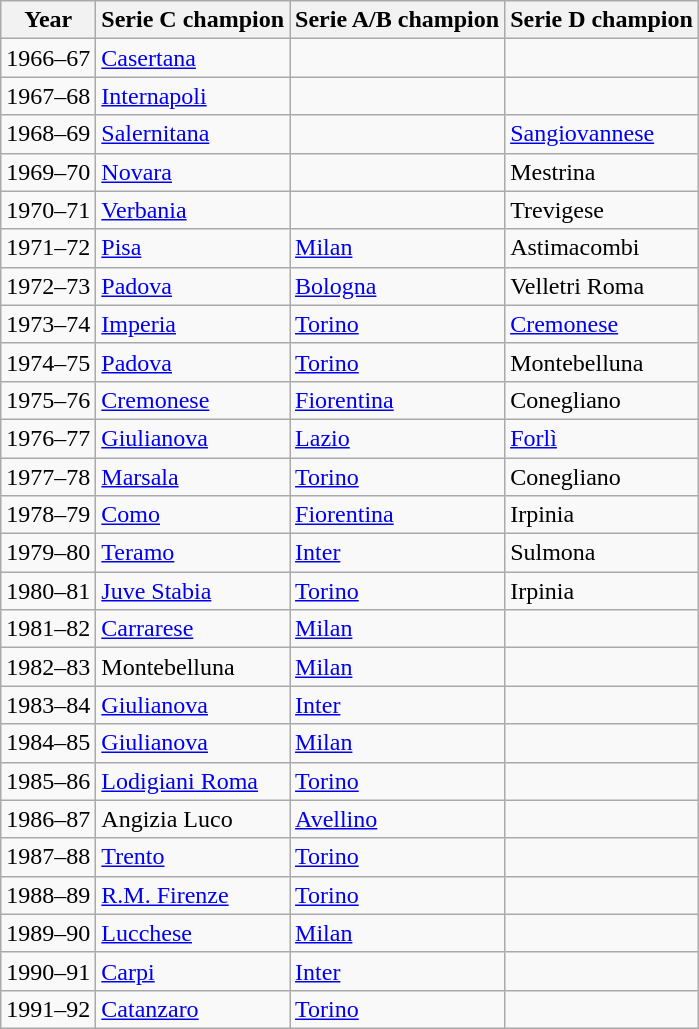<table class="wikitable">
<tr>
<th>Year</th>
<th>Serie C champion</th>
<th>Serie A/B champion</th>
<th>Serie D champion</th>
</tr>
<tr>
<td>1966–67</td>
<td><a href='#'>Casertana</a></td>
<td></td>
<td></td>
</tr>
<tr>
<td>1967–68</td>
<td><a href='#'>Internapoli</a></td>
<td></td>
<td></td>
</tr>
<tr>
<td>1968–69</td>
<td><a href='#'>Salernitana</a></td>
<td></td>
<td><a href='#'>Sangiovannese</a></td>
</tr>
<tr>
<td>1969–70</td>
<td><a href='#'>Novara</a></td>
<td></td>
<td>Mestrina</td>
</tr>
<tr>
<td>1970–71</td>
<td><a href='#'>Verbania</a></td>
<td></td>
<td>Trevigese</td>
</tr>
<tr>
<td>1971–72</td>
<td><a href='#'>Pisa</a></td>
<td><a href='#'>Milan</a></td>
<td>Astimacombi</td>
</tr>
<tr>
<td>1972–73</td>
<td><a href='#'>Padova</a></td>
<td><a href='#'>Bologna</a></td>
<td>Velletri Roma</td>
</tr>
<tr>
<td>1973–74</td>
<td><a href='#'>Imperia</a></td>
<td><a href='#'>Torino</a></td>
<td><a href='#'>Cremonese</a></td>
</tr>
<tr>
<td>1974–75</td>
<td><a href='#'>Padova</a></td>
<td><a href='#'>Torino</a></td>
<td>Montebelluna</td>
</tr>
<tr>
<td>1975–76</td>
<td><a href='#'>Cremonese</a></td>
<td><a href='#'>Fiorentina</a></td>
<td>Conegliano</td>
</tr>
<tr>
<td>1976–77</td>
<td><a href='#'>Giulianova</a></td>
<td><a href='#'>Lazio</a></td>
<td><a href='#'>Forlì</a></td>
</tr>
<tr>
<td>1977–78</td>
<td><a href='#'>Marsala</a></td>
<td><a href='#'>Torino</a></td>
<td>Conegliano</td>
</tr>
<tr>
<td>1978–79</td>
<td><a href='#'>Como</a></td>
<td><a href='#'>Fiorentina</a></td>
<td>Irpinia</td>
</tr>
<tr>
<td>1979–80</td>
<td><a href='#'>Teramo</a></td>
<td><a href='#'>Inter</a></td>
<td>Sulmona</td>
</tr>
<tr>
<td>1980–81</td>
<td><a href='#'>Juve Stabia</a></td>
<td><a href='#'>Torino</a></td>
<td>Irpinia</td>
</tr>
<tr>
<td>1981–82</td>
<td><a href='#'>Carrarese</a></td>
<td><a href='#'>Milan</a></td>
<td></td>
</tr>
<tr>
<td>1982–83</td>
<td>Montebelluna</td>
<td><a href='#'>Milan</a></td>
<td></td>
</tr>
<tr>
<td>1983–84</td>
<td><a href='#'>Giulianova</a></td>
<td><a href='#'>Inter</a></td>
<td></td>
</tr>
<tr>
<td>1984–85</td>
<td><a href='#'>Giulianova</a></td>
<td><a href='#'>Milan</a></td>
<td></td>
</tr>
<tr>
<td>1985–86</td>
<td><a href='#'>Lodigiani Roma</a></td>
<td><a href='#'>Torino</a></td>
<td></td>
</tr>
<tr>
<td>1986–87</td>
<td>Angizia Luco</td>
<td><a href='#'>Avellino</a></td>
<td></td>
</tr>
<tr>
<td>1987–88</td>
<td><a href='#'>Trento</a></td>
<td><a href='#'>Torino</a></td>
<td></td>
</tr>
<tr>
<td>1988–89</td>
<td><a href='#'>R.M. Firenze</a></td>
<td><a href='#'>Torino</a></td>
<td></td>
</tr>
<tr>
<td>1989–90</td>
<td><a href='#'>Lucchese</a></td>
<td><a href='#'>Milan</a></td>
<td></td>
</tr>
<tr>
<td>1990–91</td>
<td><a href='#'>Carpi</a></td>
<td><a href='#'>Inter</a></td>
<td></td>
</tr>
<tr>
<td>1991–92</td>
<td><a href='#'>Catanzaro</a></td>
<td><a href='#'>Torino</a></td>
<td></td>
</tr>
</table>
